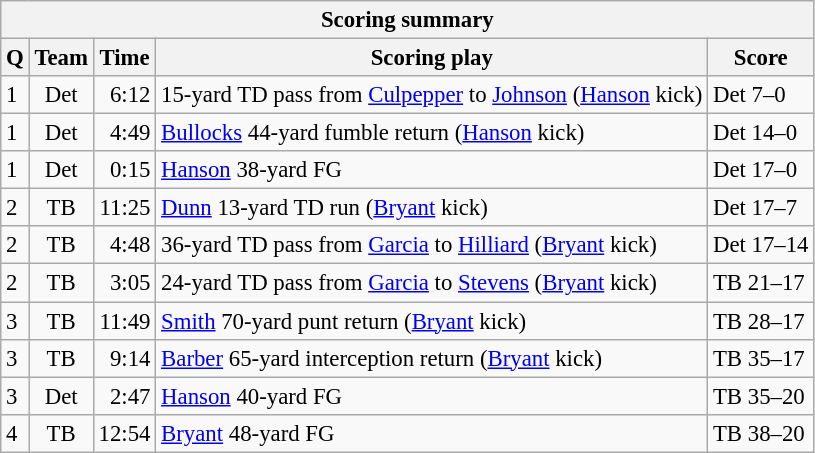<table class="wikitable" style="font-size: 95%">
<tr>
<th colspan=5>Scoring summary</th>
</tr>
<tr>
<th>Q</th>
<th>Team</th>
<th>Time</th>
<th>Scoring play</th>
<th>Score</th>
</tr>
<tr>
<td>1</td>
<td align=center>Det</td>
<td align=right>6:12</td>
<td>15-yard TD pass from <a href='#'>Culpepper</a> to <a href='#'>Johnson</a> (<a href='#'>Hanson</a> kick)</td>
<td>Det 7–0</td>
</tr>
<tr>
<td>1</td>
<td align=center>Det</td>
<td align=right>4:49</td>
<td><a href='#'>Bullocks</a> 44-yard fumble return (<a href='#'>Hanson</a> kick)</td>
<td>Det 14–0</td>
</tr>
<tr>
<td>1</td>
<td align=center>Det</td>
<td align=right>0:15</td>
<td><a href='#'>Hanson</a> 38-yard FG</td>
<td>Det 17–0</td>
</tr>
<tr>
<td>2</td>
<td align=center>TB</td>
<td align=right>11:25</td>
<td><a href='#'>Dunn</a> 13-yard TD run (<a href='#'>Bryant</a> kick)</td>
<td>Det 17–7</td>
</tr>
<tr>
<td>2</td>
<td align=center>TB</td>
<td align=right>4:48</td>
<td>36-yard TD pass from <a href='#'>Garcia</a> to <a href='#'>Hilliard</a> (<a href='#'>Bryant</a> kick)</td>
<td>Det 17–14</td>
</tr>
<tr>
<td>2</td>
<td align=center>TB</td>
<td align=right>3:05</td>
<td>24-yard TD pass from <a href='#'>Garcia</a> to <a href='#'>Stevens</a> (<a href='#'>Bryant</a> kick)</td>
<td>TB 21–17</td>
</tr>
<tr>
<td>3</td>
<td align=center>TB</td>
<td align=right>11:49</td>
<td><a href='#'>Smith</a> 70-yard punt return (<a href='#'>Bryant</a> kick)</td>
<td>TB 28–17</td>
</tr>
<tr>
<td>3</td>
<td align=center>TB</td>
<td align=right>9:14</td>
<td><a href='#'>Barber</a> 65-yard interception return (<a href='#'>Bryant</a> kick)</td>
<td>TB 35–17</td>
</tr>
<tr>
<td>3</td>
<td align=center>Det</td>
<td align=right>2:47</td>
<td><a href='#'>Hanson</a> 40-yard FG</td>
<td>TB 35–20</td>
</tr>
<tr>
<td>4</td>
<td align=center>TB</td>
<td align=right>12:54</td>
<td><a href='#'>Bryant</a> 48-yard FG</td>
<td>TB 38–20</td>
</tr>
</table>
